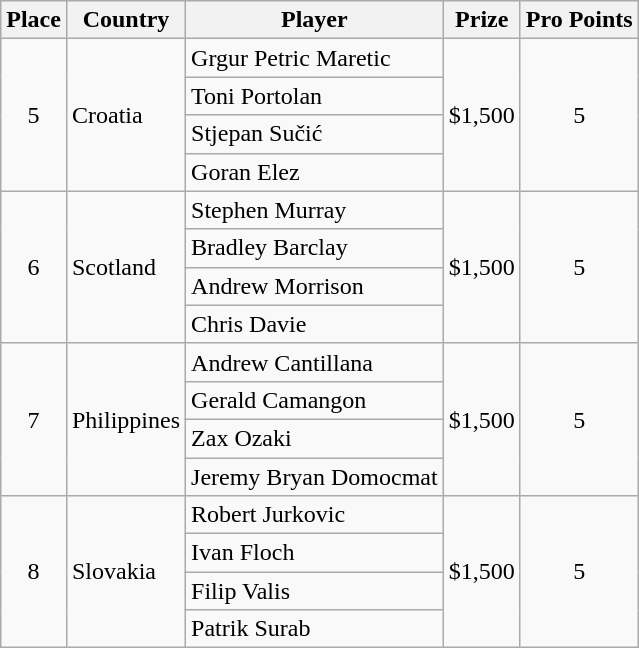<table class="wikitable">
<tr>
<th>Place</th>
<th>Country</th>
<th>Player</th>
<th>Prize</th>
<th>Pro Points</th>
</tr>
<tr>
<td rowspan="4" align=center>5</td>
<td rowspan="4"> Croatia</td>
<td>Grgur Petric Maretic</td>
<td rowspan="4" align=center>$1,500</td>
<td rowspan="4" align=center>5</td>
</tr>
<tr>
<td>Toni Portolan</td>
</tr>
<tr>
<td>Stjepan Sučić</td>
</tr>
<tr>
<td>Goran Elez</td>
</tr>
<tr>
<td rowspan="4" align=center>6</td>
<td rowspan="4"> Scotland</td>
<td>Stephen Murray</td>
<td rowspan="4" align=center>$1,500</td>
<td rowspan="4" align=center>5</td>
</tr>
<tr>
<td>Bradley Barclay</td>
</tr>
<tr>
<td>Andrew Morrison</td>
</tr>
<tr>
<td>Chris Davie</td>
</tr>
<tr>
<td rowspan="4" align=center>7</td>
<td rowspan="4"> Philippines</td>
<td>Andrew Cantillana</td>
<td rowspan="4" align=center>$1,500</td>
<td rowspan="4" align=center>5</td>
</tr>
<tr>
<td>Gerald Camangon</td>
</tr>
<tr>
<td>Zax Ozaki</td>
</tr>
<tr>
<td>Jeremy Bryan Domocmat</td>
</tr>
<tr>
<td rowspan="4" align=center>8</td>
<td rowspan="4"> Slovakia</td>
<td>Robert Jurkovic</td>
<td rowspan="4" align=center>$1,500</td>
<td rowspan="4" align=center>5</td>
</tr>
<tr>
<td>Ivan Floch</td>
</tr>
<tr>
<td>Filip Valis</td>
</tr>
<tr>
<td>Patrik Surab</td>
</tr>
</table>
